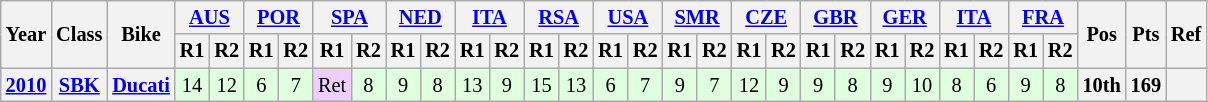<table class="wikitable" style="font-size: 85%; text-align: center">
<tr valign="top">
<th valign="middle" rowspan=2>Year</th>
<th valign="middle" rowspan="2">Class</th>
<th valign="middle" rowspan=2>Bike</th>
<th colspan=2><a href='#'>AUS</a><br></th>
<th colspan=2><a href='#'>POR</a><br></th>
<th colspan=2><a href='#'>SPA</a><br></th>
<th colspan=2><a href='#'>NED</a><br></th>
<th colspan=2><a href='#'>ITA</a><br></th>
<th colspan=2><a href='#'>RSA</a><br></th>
<th colspan=2><a href='#'>USA</a><br></th>
<th colspan=2><a href='#'>SMR</a><br></th>
<th colspan=2><a href='#'>CZE</a><br></th>
<th colspan=2><a href='#'>GBR</a><br></th>
<th colspan=2><a href='#'>GER</a><br></th>
<th colspan=2><a href='#'>ITA</a><br></th>
<th colspan=2><a href='#'>FRA</a><br></th>
<th valign="middle" rowspan=2>Pos</th>
<th valign="middle" rowspan=2>Pts</th>
<th valign="middle" rowspan=2>Ref</th>
</tr>
<tr>
<th>R1</th>
<th>R2</th>
<th>R1</th>
<th>R2</th>
<th>R1</th>
<th>R2</th>
<th>R1</th>
<th>R2</th>
<th>R1</th>
<th>R2</th>
<th>R1</th>
<th>R2</th>
<th>R1</th>
<th>R2</th>
<th>R1</th>
<th>R2</th>
<th>R1</th>
<th>R2</th>
<th>R1</th>
<th>R2</th>
<th>R1</th>
<th>R2</th>
<th>R1</th>
<th>R2</th>
<th>R1</th>
<th>R2</th>
</tr>
<tr>
<th><a href='#'>2010</a></th>
<th><a href='#'>SBK</a></th>
<th><a href='#'>Ducati</a></th>
<td style="background:#dfffdf;">14</td>
<td style="background:#dfffdf;">12</td>
<td style="background:#dfffdf;">6</td>
<td style="background:#dfffdf;">7</td>
<td style="background:#efcfff;">Ret</td>
<td style="background:#dfffdf;">8</td>
<td style="background:#dfffdf;">9</td>
<td style="background:#dfffdf;">8</td>
<td style="background:#dfffdf;">13</td>
<td style="background:#dfffdf;">9</td>
<td style="background:#dfffdf;">15</td>
<td style="background:#dfffdf;">13</td>
<td style="background:#dfffdf;">6</td>
<td style="background:#dfffdf;">7</td>
<td style="background:#dfffdf;">9</td>
<td style="background:#dfffdf;">7</td>
<td style="background:#dfffdf;">12</td>
<td style="background:#dfffdf;">9</td>
<td style="background:#dfffdf;">9</td>
<td style="background:#dfffdf;">8</td>
<td style="background:#dfffdf;">9</td>
<td style="background:#dfffdf;">10</td>
<td style="background:#dfffdf;">8</td>
<td style="background:#dfffdf;">6</td>
<td style="background:#dfffdf;">9</td>
<td style="background:#dfffdf;">8</td>
<th>10th</th>
<th>169</th>
<th></th>
</tr>
</table>
